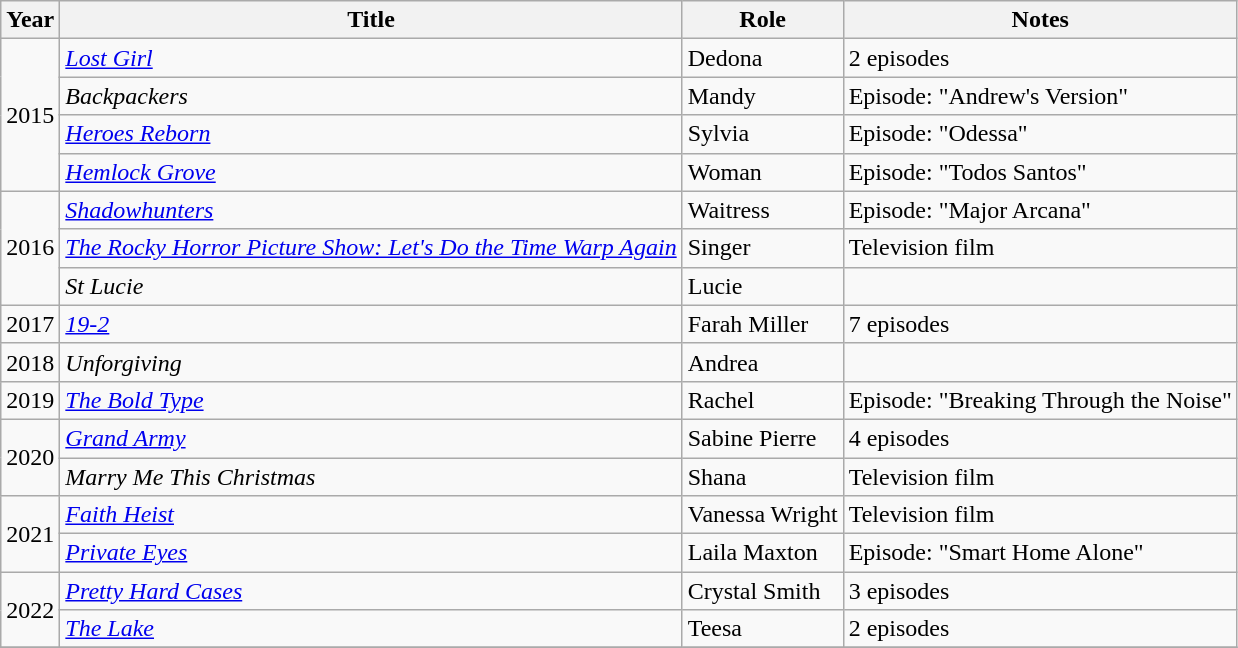<table class="wikitable sortable">
<tr>
<th>Year</th>
<th>Title</th>
<th>Role</th>
<th class="unsortable">Notes</th>
</tr>
<tr>
<td rowspan="4">2015</td>
<td><em><a href='#'>Lost Girl</a></em></td>
<td>Dedona</td>
<td>2 episodes</td>
</tr>
<tr>
<td><em>Backpackers</em></td>
<td>Mandy</td>
<td>Episode: "Andrew's Version"</td>
</tr>
<tr>
<td><em><a href='#'>Heroes Reborn</a></em></td>
<td>Sylvia</td>
<td>Episode: "Odessa"</td>
</tr>
<tr>
<td><em><a href='#'>Hemlock Grove</a></em></td>
<td>Woman</td>
<td>Episode: "Todos Santos"</td>
</tr>
<tr>
<td rowspan="3">2016</td>
<td><em><a href='#'>Shadowhunters</a></em></td>
<td>Waitress</td>
<td>Episode: "Major Arcana"</td>
</tr>
<tr>
<td data-sort-value="Rocky Horror Picture Show: Let's Do the Time Warp Again, The"><em><a href='#'>The Rocky Horror Picture Show: Let's Do the Time Warp Again</a></em></td>
<td>Singer</td>
<td>Television film</td>
</tr>
<tr>
<td><em>St Lucie</em></td>
<td>Lucie</td>
<td></td>
</tr>
<tr>
<td>2017</td>
<td><em><a href='#'>19-2</a></em></td>
<td>Farah Miller</td>
<td>7 episodes</td>
</tr>
<tr>
<td>2018</td>
<td><em>Unforgiving</em></td>
<td>Andrea</td>
<td></td>
</tr>
<tr>
<td>2019</td>
<td data-sort-value="Bold Type, The"><em><a href='#'>The Bold Type</a></em></td>
<td>Rachel</td>
<td>Episode: "Breaking Through the Noise"</td>
</tr>
<tr>
<td rowspan="2">2020</td>
<td><em><a href='#'>Grand Army</a></em></td>
<td>Sabine Pierre</td>
<td>4 episodes</td>
</tr>
<tr>
<td><em>Marry Me This Christmas</em></td>
<td>Shana</td>
<td>Television film</td>
</tr>
<tr>
<td rowspan="2">2021</td>
<td><em><a href='#'>Faith Heist</a></em></td>
<td>Vanessa Wright</td>
<td>Television film</td>
</tr>
<tr>
<td><em><a href='#'>Private Eyes</a></em></td>
<td>Laila Maxton</td>
<td>Episode: "Smart Home Alone"</td>
</tr>
<tr>
<td rowspan="2">2022</td>
<td><em><a href='#'>Pretty Hard Cases</a></em></td>
<td>Crystal Smith</td>
<td>3 episodes</td>
</tr>
<tr>
<td data-sort-value="Lake, The"><em><a href='#'>The Lake</a></em></td>
<td>Teesa</td>
<td>2 episodes</td>
</tr>
<tr>
</tr>
</table>
